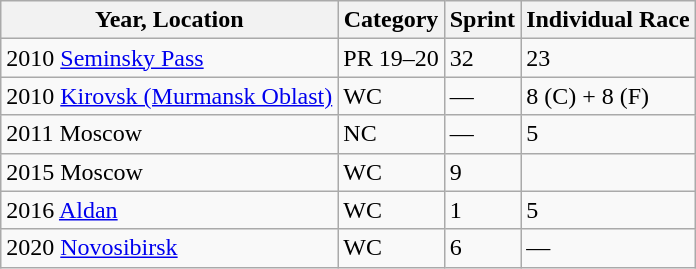<table class="wikitable">
<tr>
<th>Year, Location</th>
<th>Category</th>
<th>Sprint</th>
<th>Individual Race</th>
</tr>
<tr>
<td>2010 <a href='#'>Seminsky Pass</a></td>
<td>PR 19–20</td>
<td>32</td>
<td>23</td>
</tr>
<tr>
<td>2010 <a href='#'>Kirovsk (Murmansk Oblast)</a></td>
<td>WC</td>
<td>—</td>
<td>8 (C) + 8 (F)</td>
</tr>
<tr>
<td>2011 Moscow</td>
<td>NC</td>
<td>—</td>
<td>5</td>
</tr>
<tr>
<td>2015 Moscow</td>
<td>WC</td>
<td>9</td>
<td></td>
</tr>
<tr>
<td>2016 <a href='#'>Aldan</a></td>
<td>WC</td>
<td>1</td>
<td>5</td>
</tr>
<tr>
<td>2020 <a href='#'>Novosibirsk</a></td>
<td>WC</td>
<td>6</td>
<td>—</td>
</tr>
</table>
